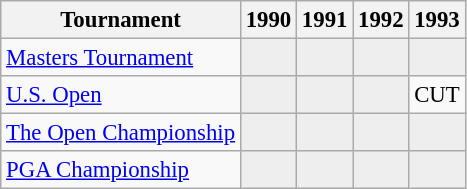<table class="wikitable" style="font-size:95%;text-align:center;">
<tr>
<th>Tournament</th>
<th>1990</th>
<th>1991</th>
<th>1992</th>
<th>1993</th>
</tr>
<tr>
<td align=left><a href='#'>Masters Tournament</a></td>
<td style="background:#eeeeee;"></td>
<td style="background:#eeeeee;"></td>
<td style="background:#eeeeee;"></td>
<td style="background:#eeeeee;"></td>
</tr>
<tr>
<td align=left><a href='#'>U.S. Open</a></td>
<td style="background:#eeeeee;"></td>
<td style="background:#eeeeee;"></td>
<td style="background:#eeeeee;"></td>
<td>CUT</td>
</tr>
<tr>
<td align=left><a href='#'>The Open Championship</a></td>
<td style="background:#eeeeee;"></td>
<td style="background:#eeeeee;"></td>
<td style="background:#eeeeee;"></td>
<td style="background:#eeeeee;"></td>
</tr>
<tr>
<td align=left><a href='#'>PGA Championship</a></td>
<td style="background:#eeeeee;"></td>
<td style="background:#eeeeee;"></td>
<td style="background:#eeeeee;"></td>
<td style="background:#eeeeee;"></td>
</tr>
</table>
